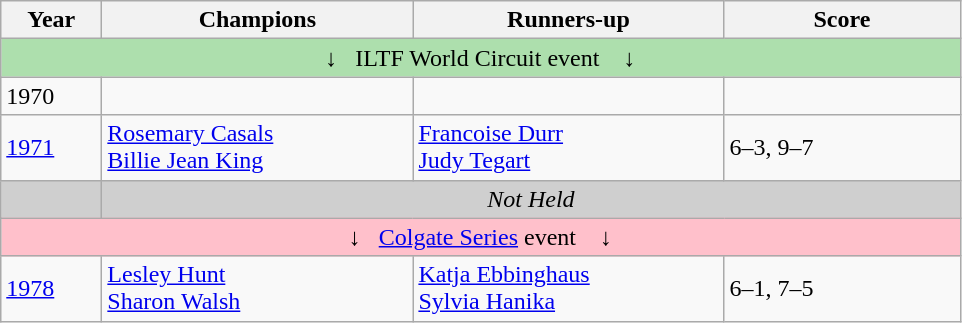<table class="sortable wikitable">
<tr>
<th width=60>Year</th>
<th width=200>Champions</th>
<th width=200>Runners-up</th>
<th width=150>Score</th>
</tr>
<tr bgcolor="#addfad">
<td colspan="5" align="center">↓   ILTF World Circuit event    ↓</td>
</tr>
<tr>
<td>1970</td>
<td></td>
<td></td>
<td></td>
</tr>
<tr>
<td><a href='#'> 1971</a></td>
<td> <a href='#'>Rosemary Casals</a><br> <a href='#'>Billie Jean King</a></td>
<td> <a href='#'>Francoise Durr</a> <br> <a href='#'>Judy Tegart</a></td>
<td>6–3, 9–7</td>
</tr>
<tr>
<td style="background:#cfcfcf"></td>
<td colspan=3 align=center style="background:#cfcfcf"><em>Not Held</em></td>
</tr>
<tr bgcolor=pink>
<td colspan="5" align="center">↓   <a href='#'>Colgate Series</a> event    ↓</td>
</tr>
<tr>
<td><a href='#'>1978</a></td>
<td> <a href='#'>Lesley Hunt</a> <br>  <a href='#'>Sharon Walsh</a></td>
<td> <a href='#'>Katja Ebbinghaus</a> <br>  <a href='#'>Sylvia Hanika</a></td>
<td>6–1, 7–5</td>
</tr>
</table>
